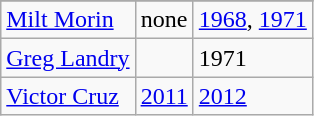<table class="wikitable">
<tr>
</tr>
<tr>
<td><a href='#'>Milt Morin</a></td>
<td>none</td>
<td><a href='#'>1968</a>, <a href='#'>1971</a></td>
</tr>
<tr>
<td><a href='#'>Greg Landry</a></td>
<td></td>
<td>1971</td>
</tr>
<tr>
<td><a href='#'>Victor Cruz</a></td>
<td><a href='#'>2011</a></td>
<td><a href='#'>2012</a></td>
</tr>
</table>
